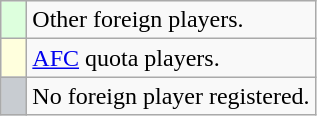<table class="wikitable">
<tr>
<td style="width:10px; background:#ddffdd;"></td>
<td>Other foreign players.</td>
</tr>
<tr>
<td style="width:10px; background:#ffffdd;"></td>
<td><a href='#'>AFC</a> quota players.</td>
</tr>
<tr>
<td style="width:10px; background:#c8ccd1;"></td>
<td>No foreign player registered.</td>
</tr>
</table>
